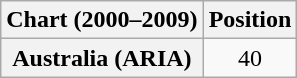<table class="wikitable plainrowheaders">
<tr>
<th scope="col">Chart (2000–2009)</th>
<th scope="col">Position</th>
</tr>
<tr>
<th scope="row">Australia (ARIA)</th>
<td align="center">40</td>
</tr>
</table>
